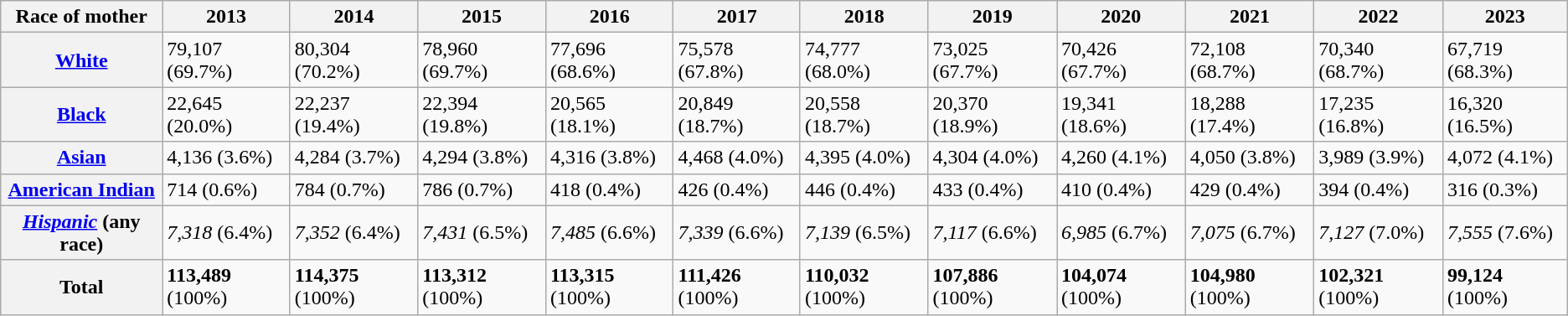<table class="wikitable sortable">
<tr>
<th>Race of mother</th>
<th>2013</th>
<th>2014</th>
<th>2015</th>
<th>2016</th>
<th>2017</th>
<th>2018</th>
<th>2019</th>
<th>2020</th>
<th>2021</th>
<th>2022</th>
<th>2023</th>
</tr>
<tr>
<th><a href='#'>White</a></th>
<td>79,107 (69.7%)</td>
<td>80,304 (70.2%)</td>
<td>78,960 (69.7%)</td>
<td>77,696 (68.6%)</td>
<td>75,578 (67.8%)</td>
<td>74,777 (68.0%)</td>
<td>73,025 (67.7%)</td>
<td>70,426 (67.7%)</td>
<td>72,108 (68.7%)</td>
<td>70,340 (68.7%)</td>
<td>67,719 (68.3%)</td>
</tr>
<tr>
<th><a href='#'>Black</a></th>
<td>22,645 (20.0%)</td>
<td>22,237 (19.4%)</td>
<td>22,394 (19.8%)</td>
<td>20,565 (18.1%)</td>
<td>20,849 (18.7%)</td>
<td>20,558 (18.7%)</td>
<td>20,370 (18.9%)</td>
<td>19,341 (18.6%)</td>
<td>18,288 (17.4%)</td>
<td>17,235 (16.8%)</td>
<td>16,320 (16.5%)</td>
</tr>
<tr>
<th><a href='#'>Asian</a></th>
<td>4,136 (3.6%)</td>
<td>4,284 (3.7%)</td>
<td>4,294 (3.8%)</td>
<td>4,316 (3.8%)</td>
<td>4,468 (4.0%)</td>
<td>4,395 (4.0%)</td>
<td>4,304 (4.0%)</td>
<td>4,260 (4.1%)</td>
<td>4,050 (3.8%)</td>
<td>3,989 (3.9%)</td>
<td>4,072 (4.1%)</td>
</tr>
<tr>
<th><a href='#'>American Indian</a></th>
<td>714 (0.6%)</td>
<td>784 (0.7%)</td>
<td>786 (0.7%)</td>
<td>418 (0.4%)</td>
<td>426 (0.4%)</td>
<td>446 (0.4%)</td>
<td>433 (0.4%)</td>
<td>410 (0.4%)</td>
<td>429 (0.4%)</td>
<td>394 (0.4%)</td>
<td>316 (0.3%)</td>
</tr>
<tr>
<th><em><a href='#'>Hispanic</a></em> (any race)</th>
<td><em>7,318</em> (6.4%)</td>
<td><em>7,352</em> (6.4%)</td>
<td><em>7,431</em> (6.5%)</td>
<td><em>7,485</em> (6.6%)</td>
<td><em>7,339</em> (6.6%)</td>
<td><em>7,139</em> (6.5%)</td>
<td><em>7,117</em> (6.6%)</td>
<td><em>6,985</em> (6.7%)</td>
<td><em>7,075</em> (6.7%)</td>
<td><em>7,127</em> (7.0%)</td>
<td><em>7,555</em> (7.6%)</td>
</tr>
<tr>
<th><strong>Total</strong></th>
<td><strong>113,489</strong> (100%)</td>
<td><strong>114,375</strong> (100%)</td>
<td><strong>113,312</strong> (100%)</td>
<td><strong>113,315</strong> (100%)</td>
<td><strong>111,426</strong> (100%)</td>
<td><strong>110,032</strong> (100%)</td>
<td><strong>107,886</strong> (100%)</td>
<td><strong>104,074</strong> (100%)</td>
<td><strong>104,980</strong> (100%)</td>
<td><strong>102,321</strong> (100%)</td>
<td><strong>99,124</strong>  (100%)</td>
</tr>
</table>
